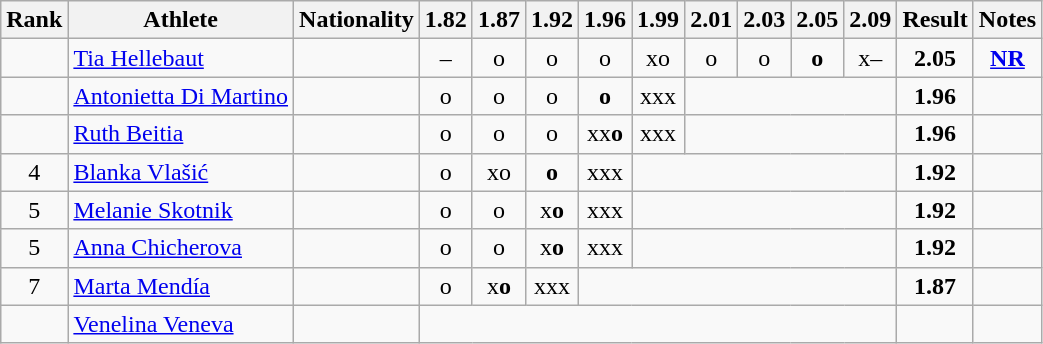<table class="wikitable" style="text-align:center">
<tr>
<th>Rank</th>
<th>Athlete</th>
<th>Nationality</th>
<th>1.82</th>
<th>1.87</th>
<th>1.92</th>
<th>1.96</th>
<th>1.99</th>
<th>2.01</th>
<th>2.03</th>
<th>2.05</th>
<th>2.09</th>
<th>Result</th>
<th>Notes</th>
</tr>
<tr>
<td></td>
<td align="left"><a href='#'>Tia Hellebaut</a></td>
<td align=left></td>
<td>–</td>
<td>o</td>
<td>o</td>
<td>o</td>
<td>xo</td>
<td>o</td>
<td>o</td>
<td><strong>o</strong></td>
<td>x–</td>
<td><strong>2.05</strong></td>
<td><strong><a href='#'>NR</a></strong></td>
</tr>
<tr>
<td></td>
<td align="left"><a href='#'>Antonietta Di Martino</a></td>
<td align=left></td>
<td>o</td>
<td>o</td>
<td>o</td>
<td><strong>o</strong></td>
<td>xxx</td>
<td colspan=4></td>
<td><strong>1.96</strong></td>
<td></td>
</tr>
<tr>
<td></td>
<td align="left"><a href='#'>Ruth Beitia</a></td>
<td align=left></td>
<td>o</td>
<td>o</td>
<td>o</td>
<td>xx<strong>o</strong></td>
<td>xxx</td>
<td colspan=4></td>
<td><strong>1.96</strong></td>
<td></td>
</tr>
<tr>
<td>4</td>
<td align="left"><a href='#'>Blanka Vlašić</a></td>
<td align=left></td>
<td>o</td>
<td>xo</td>
<td><strong>o</strong></td>
<td>xxx</td>
<td colspan=5></td>
<td><strong>1.92</strong></td>
<td></td>
</tr>
<tr>
<td>5</td>
<td align="left"><a href='#'>Melanie Skotnik</a></td>
<td align=left></td>
<td>o</td>
<td>o</td>
<td>x<strong>o</strong></td>
<td>xxx</td>
<td colspan=5></td>
<td><strong>1.92</strong></td>
<td></td>
</tr>
<tr>
<td>5</td>
<td align="left"><a href='#'>Anna Chicherova</a></td>
<td align=left></td>
<td>o</td>
<td>o</td>
<td>x<strong>o</strong></td>
<td>xxx</td>
<td colspan=5></td>
<td><strong>1.92</strong></td>
<td></td>
</tr>
<tr>
<td>7</td>
<td align="left"><a href='#'>Marta Mendía</a></td>
<td align=left></td>
<td>o</td>
<td>x<strong>o</strong></td>
<td>xxx</td>
<td colspan=6></td>
<td><strong>1.87</strong></td>
<td></td>
</tr>
<tr>
<td></td>
<td align="left"><a href='#'>Venelina Veneva</a></td>
<td align=left></td>
<td colspan=9></td>
<td><strong></strong></td>
<td></td>
</tr>
</table>
